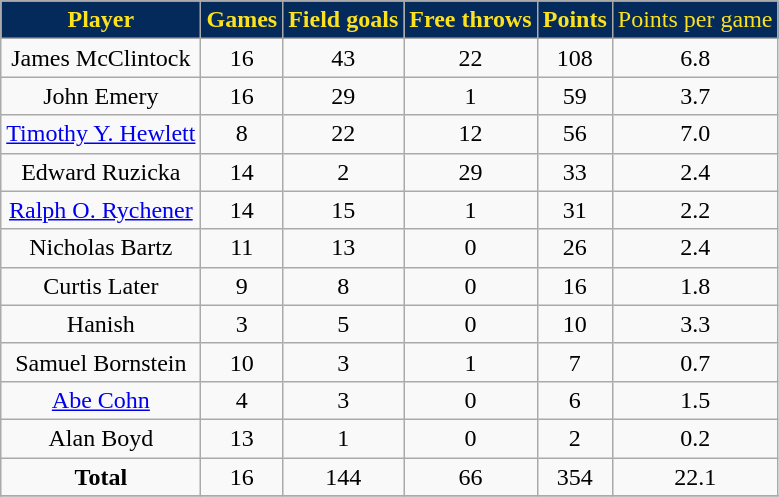<table class="wikitable" width=" ">
<tr align="center"  style="background:#042A5C; color:#FCE21C;">
<td><strong>Player</strong></td>
<td><strong>Games</strong></td>
<td><strong>Field goals</strong></td>
<td><strong>Free throws</strong></td>
<td><strong>Points</strong></td>
<td>Points per game</td>
</tr>
<tr align="center" bgcolor="">
<td>James McClintock</td>
<td>16</td>
<td>43</td>
<td>22</td>
<td>108</td>
<td>6.8</td>
</tr>
<tr align="center" bgcolor="">
<td>John Emery</td>
<td>16</td>
<td>29</td>
<td>1</td>
<td>59</td>
<td>3.7</td>
</tr>
<tr align="center" bgcolor="">
<td><a href='#'>Timothy Y. Hewlett</a></td>
<td>8</td>
<td>22</td>
<td>12</td>
<td>56</td>
<td>7.0</td>
</tr>
<tr align="center" bgcolor="">
<td>Edward Ruzicka</td>
<td>14</td>
<td>2</td>
<td>29</td>
<td>33</td>
<td>2.4</td>
</tr>
<tr align="center" bgcolor="">
<td><a href='#'>Ralph O. Rychener</a></td>
<td>14</td>
<td>15</td>
<td>1</td>
<td>31</td>
<td>2.2</td>
</tr>
<tr align="center" bgcolor="">
<td>Nicholas Bartz</td>
<td>11</td>
<td>13</td>
<td>0</td>
<td>26</td>
<td>2.4</td>
</tr>
<tr align="center" bgcolor="">
<td>Curtis Later</td>
<td>9</td>
<td>8</td>
<td>0</td>
<td>16</td>
<td>1.8</td>
</tr>
<tr align="center" bgcolor="">
<td>Hanish</td>
<td>3</td>
<td>5</td>
<td>0</td>
<td>10</td>
<td>3.3</td>
</tr>
<tr align="center" bgcolor="">
<td>Samuel Bornstein</td>
<td>10</td>
<td>3</td>
<td>1</td>
<td>7</td>
<td>0.7</td>
</tr>
<tr align="center" bgcolor="">
<td><a href='#'>Abe Cohn</a></td>
<td>4</td>
<td>3</td>
<td>0</td>
<td>6</td>
<td>1.5</td>
</tr>
<tr align="center" bgcolor="">
<td>Alan Boyd</td>
<td>13</td>
<td>1</td>
<td>0</td>
<td>2</td>
<td>0.2</td>
</tr>
<tr align="center" bgcolor="">
<td><strong>Total</strong></td>
<td>16</td>
<td>144</td>
<td>66</td>
<td>354</td>
<td>22.1</td>
</tr>
<tr align="center" bgcolor="">
</tr>
</table>
